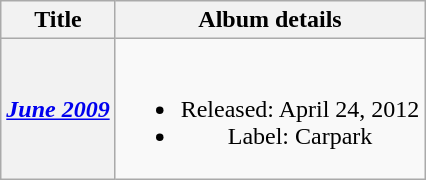<table class="wikitable plainrowheaders" style="text-align:center;" border="1">
<tr>
<th scope="col">Title</th>
<th scope="col">Album details</th>
</tr>
<tr>
<th scope="row"><em><a href='#'>June 2009</a></em></th>
<td><br><ul><li>Released: April 24, 2012</li><li>Label: Carpark</li></ul></td>
</tr>
</table>
